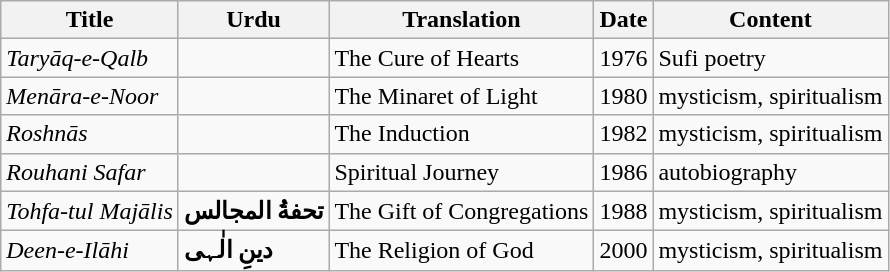<table class="wikitable">
<tr>
<th>Title</th>
<th>Urdu</th>
<th>Translation</th>
<th>Date</th>
<th>Content</th>
</tr>
<tr>
<td><em>Taryāq-e-Qalb</em></td>
<td></td>
<td>The Cure of Hearts</td>
<td>1976</td>
<td>Sufi poetry</td>
</tr>
<tr>
<td><em>Menāra-e-Noor</em></td>
<td></td>
<td>The Minaret of Light</td>
<td>1980</td>
<td>mysticism, spiritualism</td>
</tr>
<tr>
<td><em>Roshnās</em></td>
<td></td>
<td>The Induction</td>
<td>1982</td>
<td>mysticism, spiritualism</td>
</tr>
<tr>
<td><em>Rouhani Safar</em></td>
<td></td>
<td>Spiritual Journey</td>
<td>1986</td>
<td>autobiography</td>
</tr>
<tr>
<td><em>Tohfa-tul Majālis</em></td>
<td><strong>تحفةُ المجالس</strong></td>
<td>The Gift of Congregations</td>
<td>1988</td>
<td>mysticism, spiritualism</td>
</tr>
<tr>
<td><em>Deen-e-Ilāhi</em></td>
<td><strong>دینِ الٰہی</strong></td>
<td>The Religion of God</td>
<td>2000</td>
<td>mysticism, spiritualism</td>
</tr>
</table>
